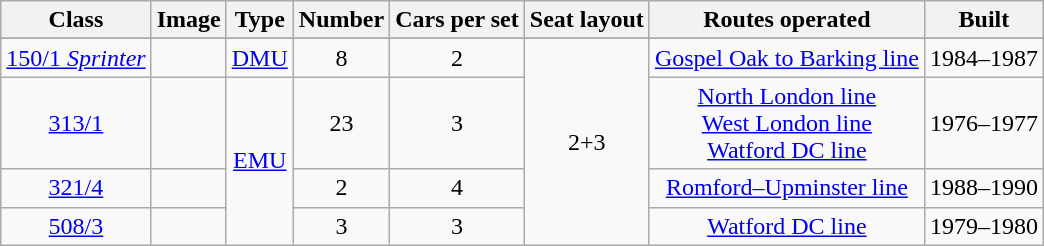<table class="wikitable" style="text-align: center;">
<tr ---- bgcolor=#f9f9f9>
<th>Class</th>
<th>Image</th>
<th>Type</th>
<th>Number</th>
<th>Cars per set</th>
<th>Seat layout</th>
<th>Routes operated</th>
<th>Built</th>
</tr>
<tr ---- bgcolor=#f9f9f9>
</tr>
<tr>
<td><a href='#'>150/1 <em>Sprinter</em></a></td>
<td></td>
<td><a href='#'>DMU</a></td>
<td>8</td>
<td>2</td>
<td rowspan="4">2+3</td>
<td><a href='#'>Gospel Oak to Barking line</a></td>
<td>1984–1987</td>
</tr>
<tr>
<td><a href='#'>313/1</a></td>
<td></td>
<td rowspan="3"><a href='#'>EMU</a></td>
<td>23</td>
<td>3</td>
<td><a href='#'>North London line</a><br><a href='#'>West London line</a><br><a href='#'>Watford DC line</a></td>
<td>1976–1977</td>
</tr>
<tr>
<td><a href='#'>321/4</a></td>
<td></td>
<td>2</td>
<td>4</td>
<td><a href='#'>Romford–Upminster line</a></td>
<td>1988–1990</td>
</tr>
<tr>
<td><a href='#'>508/3</a></td>
<td></td>
<td>3</td>
<td>3</td>
<td><a href='#'>Watford DC line</a></td>
<td>1979–1980</td>
</tr>
</table>
